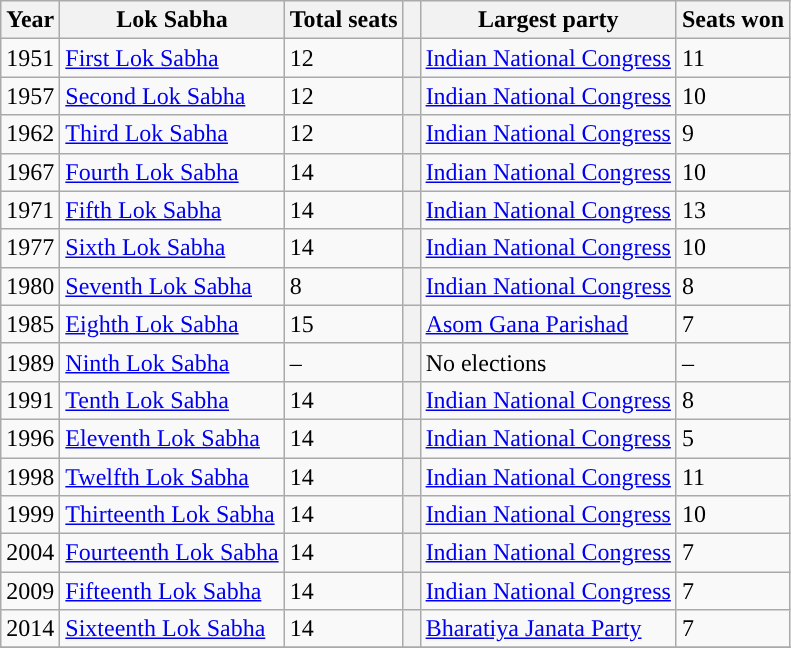<table class="wikitable">
<tr>
<th>Year</th>
<th>Lok Sabha</th>
<th>Total seats</th>
<th style="width:4px"></th>
<th>Largest party</th>
<th>Seats won</th>
</tr>
<tr>
<td>1951</td>
<td><a href='#'>First Lok Sabha</a></td>
<td>12</td>
<th style="background-color: "></th>
<td><a href='#'>Indian National Congress</a></td>
<td>11</td>
</tr>
<tr>
<td>1957</td>
<td><a href='#'>Second Lok Sabha</a></td>
<td>12</td>
<th style="background-color: "></th>
<td><a href='#'>Indian National Congress</a></td>
<td>10</td>
</tr>
<tr>
<td>1962</td>
<td><a href='#'>Third Lok Sabha</a></td>
<td>12</td>
<th style="background-color: "></th>
<td><a href='#'>Indian National Congress</a></td>
<td>9</td>
</tr>
<tr>
<td>1967</td>
<td><a href='#'>Fourth Lok Sabha</a></td>
<td>14</td>
<th style="background-color: "></th>
<td><a href='#'>Indian National Congress</a></td>
<td>10</td>
</tr>
<tr>
<td>1971</td>
<td><a href='#'>Fifth Lok Sabha</a></td>
<td>14</td>
<th style="background-color: "></th>
<td><a href='#'>Indian National Congress</a></td>
<td>13</td>
</tr>
<tr>
<td>1977</td>
<td><a href='#'>Sixth Lok Sabha</a></td>
<td>14</td>
<th style="background-color: "></th>
<td><a href='#'>Indian National Congress</a></td>
<td>10</td>
</tr>
<tr>
<td>1980</td>
<td><a href='#'>Seventh Lok Sabha</a></td>
<td>8</td>
<th style="background-color: "></th>
<td><a href='#'>Indian National Congress</a></td>
<td>8</td>
</tr>
<tr>
<td>1985</td>
<td><a href='#'>Eighth Lok Sabha</a></td>
<td>15</td>
<th style="background-color: "></th>
<td><a href='#'>Asom Gana Parishad</a></td>
<td>7</td>
</tr>
<tr>
<td>1989</td>
<td><a href='#'>Ninth Lok Sabha</a></td>
<td>–</td>
<th style="background-color: "></th>
<td> No elections</td>
<td>–</td>
</tr>
<tr>
<td>1991</td>
<td><a href='#'>Tenth Lok Sabha</a></td>
<td>14</td>
<th style="background-color: "></th>
<td><a href='#'>Indian National Congress</a></td>
<td>8</td>
</tr>
<tr>
<td>1996</td>
<td><a href='#'>Eleventh Lok Sabha</a></td>
<td>14</td>
<th style="background-color: "></th>
<td><a href='#'>Indian National Congress</a></td>
<td>5</td>
</tr>
<tr>
<td>1998</td>
<td><a href='#'>Twelfth Lok Sabha</a></td>
<td>14</td>
<th style="background-color: "></th>
<td><a href='#'>Indian National Congress</a></td>
<td>11</td>
</tr>
<tr>
<td>1999</td>
<td><a href='#'>Thirteenth Lok Sabha</a></td>
<td>14</td>
<th style="background-color: "></th>
<td><a href='#'>Indian National Congress</a></td>
<td>10</td>
</tr>
<tr>
<td>2004</td>
<td><a href='#'>Fourteenth Lok Sabha</a></td>
<td>14</td>
<th style="background-color: "></th>
<td><a href='#'>Indian National Congress</a></td>
<td>7</td>
</tr>
<tr>
<td>2009</td>
<td><a href='#'>Fifteenth Lok Sabha</a></td>
<td>14</td>
<th style="background-color: "></th>
<td><a href='#'>Indian National Congress</a></td>
<td>7</td>
</tr>
<tr>
<td>2014</td>
<td><a href='#'>Sixteenth Lok Sabha</a></td>
<td>14</td>
<th style="background-color: "></th>
<td><a href='#'>Bharatiya Janata Party</a></td>
<td>7</td>
</tr>
<tr>
</tr>
</table>
